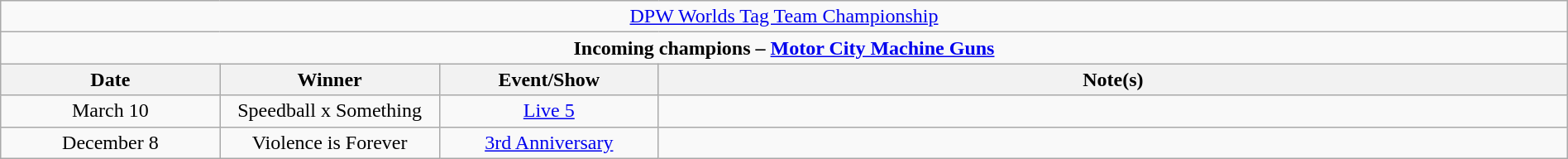<table class="wikitable" style="text-align:center; width:100%;">
<tr>
<td colspan="4" style="text-align: center;"><a href='#'>DPW Worlds Tag Team Championship</a></td>
</tr>
<tr>
<td colspan="4" style="text-align: center;"><strong>Incoming champions – <a href='#'>Motor City Machine Guns</a> </strong></td>
</tr>
<tr>
<th width=14%>Date</th>
<th width=14%>Winner</th>
<th width=14%>Event/Show</th>
<th width=58%>Note(s)</th>
</tr>
<tr>
<td>March 10</td>
<td>Speedball x Something<br></td>
<td><a href='#'>Live 5</a></td>
<td></td>
</tr>
<tr>
<td>December 8<br></td>
<td>Violence is Forever<br></td>
<td><a href='#'>3rd Anniversary</a></td>
<td></td>
</tr>
</table>
